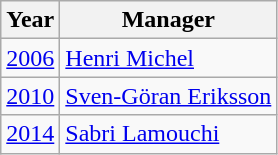<table class="wikitable">
<tr>
<th>Year</th>
<th>Manager</th>
</tr>
<tr>
<td align=center><a href='#'>2006</a></td>
<td> <a href='#'>Henri Michel</a></td>
</tr>
<tr>
<td align=center><a href='#'>2010</a></td>
<td> <a href='#'>Sven-Göran Eriksson</a></td>
</tr>
<tr>
<td align=center><a href='#'>2014</a></td>
<td> <a href='#'>Sabri Lamouchi</a></td>
</tr>
</table>
